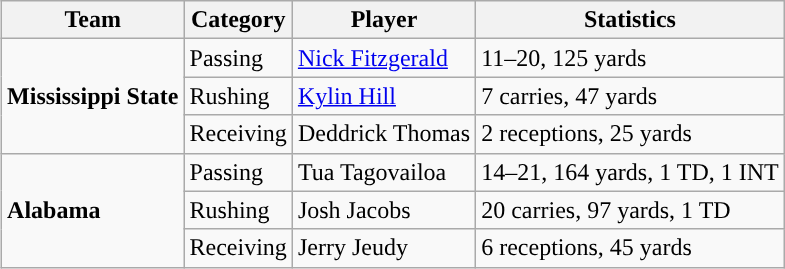<table class="wikitable" style="float: right;">
<tr>
<th>Team</th>
<th>Category</th>
<th>Player</th>
<th>Statistics</th>
</tr>
<tr>
<td rowspan=3><strong>Mississippi State</strong></td>
<td>Passing</td>
<td><a href='#'>Nick Fitzgerald</a></td>
<td>11–20, 125 yards</td>
</tr>
<tr>
<td>Rushing</td>
<td><a href='#'>Kylin Hill</a></td>
<td>7 carries, 47 yards</td>
</tr>
<tr>
<td>Receiving</td>
<td>Deddrick Thomas</td>
<td>2 receptions, 25 yards</td>
</tr>
<tr>
<td rowspan=3><strong>Alabama</strong></td>
<td>Passing</td>
<td>Tua Tagovailoa</td>
<td>14–21, 164 yards, 1 TD, 1 INT</td>
</tr>
<tr>
<td>Rushing</td>
<td>Josh Jacobs</td>
<td>20 carries, 97 yards, 1 TD</td>
</tr>
<tr>
<td>Receiving</td>
<td>Jerry Jeudy</td>
<td>6 receptions, 45 yards</td>
</tr>
</table>
